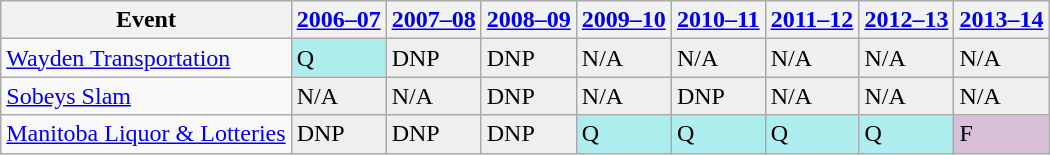<table class="wikitable" border="1">
<tr>
<th>Event</th>
<th><a href='#'>2006–07</a></th>
<th><a href='#'>2007–08</a></th>
<th><a href='#'>2008–09</a></th>
<th><a href='#'>2009–10</a></th>
<th><a href='#'>2010–11</a></th>
<th><a href='#'>2011–12</a></th>
<th><a href='#'>2012–13</a></th>
<th><a href='#'>2013–14</a></th>
</tr>
<tr>
<td><a href='#'>Wayden Transportation</a></td>
<td style="background:#afeeee;">Q</td>
<td style="background:#EFEFEF;">DNP</td>
<td style="background:#EFEFEF;">DNP</td>
<td style="background:#EFEFEF;">N/A</td>
<td style="background:#EFEFEF;">N/A</td>
<td style="background:#EFEFEF;">N/A</td>
<td style="background:#EFEFEF;">N/A</td>
<td style="background:#EFEFEF;">N/A</td>
</tr>
<tr>
<td><a href='#'>Sobeys Slam</a></td>
<td style="background:#EFEFEF;">N/A</td>
<td style="background:#EFEFEF;">N/A</td>
<td style="background:#EFEFEF;">DNP</td>
<td style="background:#EFEFEF;">N/A</td>
<td style="background:#EFEFEF;">DNP</td>
<td style="background:#EFEFEF;">N/A</td>
<td style="background:#EFEFEF;">N/A</td>
<td style="background:#EFEFEF;">N/A</td>
</tr>
<tr>
<td><a href='#'>Manitoba Liquor & Lotteries</a></td>
<td style="background:#EFEFEF;">DNP</td>
<td style="background:#EFEFEF;">DNP</td>
<td style="background:#EFEFEF;">DNP</td>
<td style="background:#afeeee;">Q</td>
<td style="background:#afeeee;">Q</td>
<td style="background:#afeeee;">Q</td>
<td style="background:#afeeee;">Q</td>
<td style="background:thistle;">F</td>
</tr>
</table>
